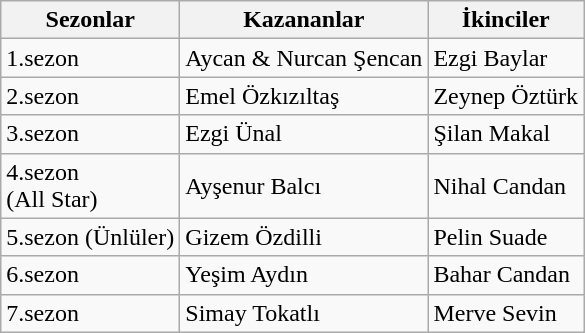<table class="wikitable">
<tr>
<th>Sezonlar</th>
<th>Kazananlar</th>
<th>İkinciler</th>
</tr>
<tr>
<td>1.sezon</td>
<td>Aycan & Nurcan Şencan</td>
<td>Ezgi Baylar</td>
</tr>
<tr>
<td>2.sezon</td>
<td>Emel Özkızıltaş</td>
<td>Zeynep Öztürk</td>
</tr>
<tr>
<td>3.sezon</td>
<td>Ezgi Ünal</td>
<td>Şilan Makal</td>
</tr>
<tr>
<td>4.sezon<br>(All Star)</td>
<td>Ayşenur Balcı</td>
<td>Nihal Candan</td>
</tr>
<tr>
<td>5.sezon (Ünlüler)</td>
<td>Gizem Özdilli</td>
<td>Pelin Suade</td>
</tr>
<tr>
<td>6.sezon</td>
<td>Yeşim Aydın</td>
<td>Bahar Candan</td>
</tr>
<tr>
<td>7.sezon</td>
<td>Simay Tokatlı</td>
<td>Merve Sevin</td>
</tr>
</table>
